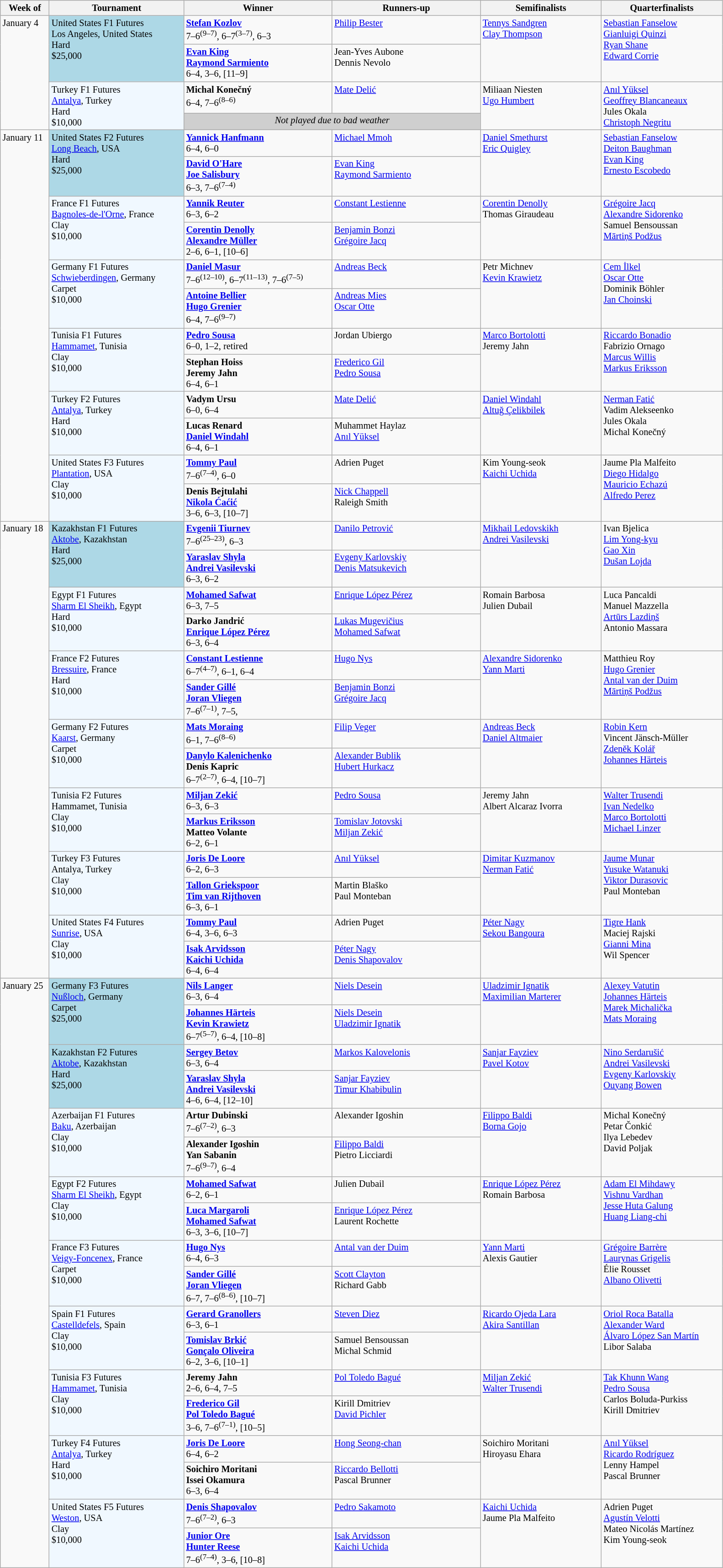<table class="wikitable" style="font-size:85%;">
<tr>
<th width="65">Week of</th>
<th style="width:190px;">Tournament</th>
<th style="width:210px;">Winner</th>
<th style="width:210px;">Runners-up</th>
<th style="width:170px;">Semifinalists</th>
<th style="width:170px;">Quarterfinalists</th>
</tr>
<tr valign=top>
<td rowspan=4>January 4</td>
<td rowspan="2" style="background:lightblue;">United States F1 Futures<br>Los Angeles, United States<br> Hard <br> $25,000 <br> </td>
<td> <strong><a href='#'>Stefan Kozlov</a></strong><br> 7–6<sup>(9–7)</sup>, 6–7<sup>(3–7)</sup>, 6–3</td>
<td> <a href='#'>Philip Bester</a></td>
<td rowspan=2> <a href='#'>Tennys Sandgren</a> <br>  <a href='#'>Clay Thompson</a></td>
<td rowspan=2> <a href='#'>Sebastian Fanselow</a> <br>  <a href='#'>Gianluigi Quinzi</a> <br>  <a href='#'>Ryan Shane</a> <br>  <a href='#'>Edward Corrie</a></td>
</tr>
<tr valign=top>
<td> <strong><a href='#'>Evan King</a></strong> <br>  <strong><a href='#'>Raymond Sarmiento</a></strong> <br> 6–4, 3–6, [11–9]</td>
<td> Jean-Yves Aubone<br>  Dennis Nevolo</td>
</tr>
<tr valign=top>
<td rowspan="2" style="background:#f0f8ff;">Turkey F1 Futures<br><a href='#'>Antalya</a>, Turkey<br> Hard <br> $10,000 <br> </td>
<td> <strong>Michal Konečný</strong> <br> 6–4, 7–6<sup>(8–6)</sup></td>
<td> <a href='#'>Mate Delić</a></td>
<td rowspan=2> Miliaan Niesten <br>  <a href='#'>Ugo Humbert</a></td>
<td rowspan=2> <a href='#'>Anıl Yüksel</a>  <br>  <a href='#'>Geoffrey Blancaneaux</a> <br> Jules Okala <br>  <a href='#'>Christoph Negritu</a></td>
</tr>
<tr valign=top>
<td colspan=2 align=center style="background:#cfcfcf"><em>Not played due to bad weather</em></td>
</tr>
<tr valign=top>
<td rowspan=12>January 11</td>
<td rowspan="2" style="background:lightblue;">United States F2 Futures<br><a href='#'>Long Beach</a>, USA <br> Hard <br> $25,000 <br></td>
<td><strong> <a href='#'>Yannick Hanfmann</a></strong> <br> 6–4, 6–0</td>
<td> <a href='#'>Michael Mmoh</a></td>
<td rowspan=2> <a href='#'>Daniel Smethurst</a> <br>  <a href='#'>Eric Quigley</a></td>
<td rowspan=2> <a href='#'>Sebastian Fanselow</a> <br>  <a href='#'>Deiton Baughman</a> <br>  <a href='#'>Evan King</a> <br>  <a href='#'>Ernesto Escobedo</a></td>
</tr>
<tr valign=top>
<td><strong> <a href='#'>David O'Hare</a> <br>  <a href='#'>Joe Salisbury</a></strong> <br> 6–3, 7–6<sup>(7–4)</sup></td>
<td> <a href='#'>Evan King</a> <br>  <a href='#'>Raymond Sarmiento</a></td>
</tr>
<tr valign=top>
<td rowspan="2" style="background:#f0f8ff;">France F1 Futures<br><a href='#'>Bagnoles-de-l'Orne</a>, France <br> Clay <br> $10,000 <br> </td>
<td><strong> <a href='#'>Yannik Reuter</a></strong> <br> 6–3, 6–2</td>
<td> <a href='#'>Constant Lestienne</a></td>
<td rowspan=2> <a href='#'>Corentin Denolly</a> <br>  Thomas Giraudeau</td>
<td rowspan=2> <a href='#'>Grégoire Jacq</a> <br>  <a href='#'>Alexandre Sidorenko</a> <br>  Samuel Bensoussan <br>  <a href='#'>Mārtiņš Podžus</a></td>
</tr>
<tr valign=top>
<td><strong> <a href='#'>Corentin Denolly</a> <br>  <a href='#'>Alexandre Müller</a></strong> <br> 2–6, 6–1, [10–6]</td>
<td> <a href='#'>Benjamin Bonzi</a> <br>  <a href='#'>Grégoire Jacq</a></td>
</tr>
<tr valign=top>
<td rowspan="2" style="background:#f0f8ff;">Germany F1 Futures<br><a href='#'>Schwieberdingen</a>, Germany <br> Carpet <br> $10,000 <br> </td>
<td><strong> <a href='#'>Daniel Masur</a></strong> <br> 7–6<sup>(12–10)</sup>, 6–7<sup>(11–13)</sup>, 7–6<sup>(7–5)</sup></td>
<td> <a href='#'>Andreas Beck</a></td>
<td rowspan=2> Petr Michnev <br>  <a href='#'>Kevin Krawietz</a></td>
<td rowspan=2> <a href='#'>Cem İlkel</a> <br>  <a href='#'>Oscar Otte</a> <br>  Dominik Böhler <br>  <a href='#'>Jan Choinski</a></td>
</tr>
<tr valign=top>
<td><strong> <a href='#'>Antoine Bellier</a> <br>  <a href='#'>Hugo Grenier</a></strong> <br> 6–4, 7–6<sup>(9–7)</sup></td>
<td> <a href='#'>Andreas Mies</a> <br>  <a href='#'>Oscar Otte</a></td>
</tr>
<tr valign=top>
<td rowspan="2" style="background:#f0f8ff;">Tunisia F1 Futures<br><a href='#'>Hammamet</a>, Tunisia <br> Clay <br> $10,000 <br> </td>
<td><strong> <a href='#'>Pedro Sousa</a></strong> <br> 6–0, 1–2, retired</td>
<td> Jordan Ubiergo</td>
<td rowspan=2> <a href='#'>Marco Bortolotti</a> <br>  Jeremy Jahn</td>
<td rowspan=2> <a href='#'>Riccardo Bonadio</a> <br>  Fabrizio Ornago <br>  <a href='#'>Marcus Willis</a> <br>  <a href='#'>Markus Eriksson</a></td>
</tr>
<tr valign=top>
<td><strong> Stephan Hoiss <br>  Jeremy Jahn</strong> <br> 6–4, 6–1</td>
<td> <a href='#'>Frederico Gil</a> <br>  <a href='#'>Pedro Sousa</a></td>
</tr>
<tr valign=top>
<td rowspan="2" style="background:#f0f8ff;">Turkey F2 Futures<br><a href='#'>Antalya</a>, Turkey <br> Hard <br> $10,000 <br> </td>
<td><strong> Vadym Ursu</strong> <br> 6–0, 6–4</td>
<td> <a href='#'>Mate Delić</a></td>
<td rowspan=2> <a href='#'>Daniel Windahl</a> <br>  <a href='#'>Altuğ Çelikbilek</a></td>
<td rowspan=2> <a href='#'>Nerman Fatić</a> <br>  Vadim Alekseenko <br>  Jules Okala <br>  Michal Konečný</td>
</tr>
<tr valign=top>
<td><strong> Lucas Renard <br>  <a href='#'>Daniel Windahl</a></strong> <br> 6–4, 6–1</td>
<td> Muhammet Haylaz <br>  <a href='#'>Anıl Yüksel</a></td>
</tr>
<tr valign=top>
<td rowspan="2" style="background:#f0f8ff;">United States F3 Futures<br><a href='#'>Plantation</a>, USA <br> Clay <br> $10,000 <br> </td>
<td><strong> <a href='#'>Tommy Paul</a></strong> <br> 7–6<sup>(7–4)</sup>, 6–0</td>
<td> Adrien Puget</td>
<td rowspan=2> Kim Young-seok <br>  <a href='#'>Kaichi Uchida</a></td>
<td rowspan=2> Jaume Pla Malfeito <br>  <a href='#'>Diego Hidalgo</a> <br>  <a href='#'>Mauricio Echazú</a> <br>  <a href='#'>Alfredo Perez</a></td>
</tr>
<tr valign=top>
<td><strong> Denis Bejtulahi <br>  <a href='#'>Nikola Ćaćić</a></strong> <br> 3–6, 6–3, [10–7]</td>
<td> <a href='#'>Nick Chappell</a> <br>  Raleigh Smith</td>
</tr>
<tr valign=top>
<td rowspan=14>January 18</td>
<td rowspan="2" style="background:lightblue;">Kazakhstan F1 Futures<br><a href='#'>Aktobe</a>, Kazakhstan <br> Hard <br> $25,000 <br> </td>
<td><strong> <a href='#'>Evgenii Tiurnev</a></strong> <br> 7–6<sup>(25–23)</sup>, 6–3</td>
<td> <a href='#'>Danilo Petrović</a></td>
<td rowspan=2> <a href='#'>Mikhail Ledovskikh</a> <br>  <a href='#'>Andrei Vasilevski</a></td>
<td rowspan=2> Ivan Bjelica <br>  <a href='#'>Lim Yong-kyu</a> <br>  <a href='#'>Gao Xin</a><br>  <a href='#'>Dušan Lojda</a></td>
</tr>
<tr valign=top>
<td><strong> <a href='#'>Yaraslav Shyla</a> <br>  <a href='#'>Andrei Vasilevski</a></strong> <br> 6–3, 6–2</td>
<td> <a href='#'>Evgeny Karlovskiy</a> <br>  <a href='#'>Denis Matsukevich</a></td>
</tr>
<tr valign=top>
<td rowspan="2" style="background:#f0f8ff;">Egypt F1 Futures<br><a href='#'>Sharm El Sheikh</a>, Egypt <br> Hard <br> $10,000 <br> </td>
<td><strong> <a href='#'>Mohamed Safwat</a></strong> <br> 6–3, 7–5</td>
<td> <a href='#'>Enrique López Pérez</a></td>
<td rowspan=2> Romain Barbosa <br>  Julien Dubail</td>
<td rowspan=2> Luca Pancaldi <br>  Manuel Mazzella <br>  <a href='#'>Artūrs Lazdiņš</a> <br>  Antonio Massara</td>
</tr>
<tr valign=top>
<td><strong> Darko Jandrić <br>  <a href='#'>Enrique López Pérez</a></strong> <br>6–3, 6–4</td>
<td> <a href='#'>Lukas Mugevičius</a> <br>  <a href='#'>Mohamed Safwat</a></td>
</tr>
<tr valign=top>
<td rowspan="2" style="background:#f0f8ff;">France F2 Futures<br><a href='#'>Bressuire</a>, France <br> Hard <br> $10,000 <br> </td>
<td><strong> <a href='#'>Constant Lestienne</a></strong> <br>6–7<sup>(4–7)</sup>, 6–1, 6–4</td>
<td> <a href='#'>Hugo Nys</a></td>
<td rowspan=2> <a href='#'>Alexandre Sidorenko</a> <br>  <a href='#'>Yann Marti</a></td>
<td rowspan=2> Matthieu Roy <br>  <a href='#'>Hugo Grenier</a> <br>  <a href='#'>Antal van der Duim</a> <br>  <a href='#'>Mārtiņš Podžus</a></td>
</tr>
<tr valign=top>
<td><strong> <a href='#'>Sander Gillé</a> <br>  <a href='#'>Joran Vliegen</a></strong> <br> 7–6<sup>(7–1)</sup>, 7–5,</td>
<td> <a href='#'>Benjamin Bonzi</a> <br>  <a href='#'>Grégoire Jacq</a></td>
</tr>
<tr valign=top>
<td rowspan="2" style="background:#f0f8ff;">Germany F2 Futures<br><a href='#'>Kaarst</a>, Germany <br> Carpet <br> $10,000 <br> </td>
<td><strong> <a href='#'>Mats Moraing</a></strong> <br> 6–1, 7–6<sup>(8–6)</sup></td>
<td> <a href='#'>Filip Veger</a></td>
<td rowspan=2> <a href='#'>Andreas Beck</a> <br>  <a href='#'>Daniel Altmaier</a></td>
<td rowspan=2> <a href='#'>Robin Kern</a> <br>  Vincent Jänsch-Müller <br>  <a href='#'>Zdeněk Kolář</a> <br>  <a href='#'>Johannes Härteis</a></td>
</tr>
<tr valign=top>
<td><strong> <a href='#'>Danylo Kalenichenko</a> <br>  Denis Kapric</strong> <br> 6–7<sup>(2–7)</sup>, 6–4, [10–7]</td>
<td> <a href='#'>Alexander Bublik</a> <br>  <a href='#'>Hubert Hurkacz</a></td>
</tr>
<tr valign=top>
<td rowspan="2" style="background:#f0f8ff;">Tunisia F2 Futures<br>Hammamet, Tunisia <br> Clay <br> $10,000 <br> </td>
<td><strong> <a href='#'>Miljan Zekić</a></strong> <br>6–3, 6–3</td>
<td> <a href='#'>Pedro Sousa</a></td>
<td rowspan=2> Jeremy Jahn <br>  Albert Alcaraz Ivorra</td>
<td rowspan=2> <a href='#'>Walter Trusendi</a> <br>  <a href='#'>Ivan Nedelko</a> <br>  <a href='#'>Marco Bortolotti</a> <br>  <a href='#'>Michael Linzer</a></td>
</tr>
<tr valign=top>
<td><strong> <a href='#'>Markus Eriksson</a> <br>  Matteo Volante</strong> <br> 6–2, 6–1</td>
<td> <a href='#'>Tomislav Jotovski</a> <br>  <a href='#'>Miljan Zekić</a></td>
</tr>
<tr valign=top>
<td rowspan="2" style="background:#f0f8ff;">Turkey F3 Futures<br>Antalya, Turkey <br> Clay <br> $10,000 <br> </td>
<td><strong> <a href='#'>Joris De Loore</a></strong> <br> 6–2, 6–3</td>
<td> <a href='#'>Anıl Yüksel</a></td>
<td rowspan=2> <a href='#'>Dimitar Kuzmanov</a> <br>  <a href='#'>Nerman Fatić</a></td>
<td rowspan=2> <a href='#'>Jaume Munar</a> <br>  <a href='#'>Yusuke Watanuki</a> <br>  <a href='#'>Viktor Durasovic</a> <br>  Paul Monteban</td>
</tr>
<tr valign=top>
<td><strong> <a href='#'>Tallon Griekspoor</a> <br>  <a href='#'>Tim van Rijthoven</a></strong> <br> 6–3, 6–1</td>
<td> Martin Blaško <br>  Paul Monteban</td>
</tr>
<tr valign=top>
<td rowspan="2" style="background:#f0f8ff;">United States F4 Futures<br><a href='#'>Sunrise</a>, USA <br> Clay <br> $10,000 <br>  </td>
<td><strong> <a href='#'>Tommy Paul</a></strong> <br> 6–4, 3–6, 6–3</td>
<td> Adrien Puget</td>
<td rowspan=2> <a href='#'>Péter Nagy</a> <br>  <a href='#'>Sekou Bangoura</a></td>
<td rowspan=2> <a href='#'>Tigre Hank</a> <br>  Maciej Rajski <br>  <a href='#'>Gianni Mina</a> <br>  Wil Spencer</td>
</tr>
<tr valign=top>
<td><strong> <a href='#'>Isak Arvidsson</a> <br>  <a href='#'>Kaichi Uchida</a></strong> <br>6–4, 6–4</td>
<td> <a href='#'>Péter Nagy</a> <br>  <a href='#'>Denis Shapovalov</a></td>
</tr>
<tr valign=top>
<td rowspan=18>January 25</td>
<td rowspan="2" style="background:lightblue;">Germany F3 Futures<br><a href='#'>Nußloch</a>, Germany <br> Carpet <br> $25,000 <br> </td>
<td><strong> <a href='#'>Nils Langer</a></strong> <br> 6–3, 6–4</td>
<td> <a href='#'>Niels Desein</a></td>
<td rowspan=2> <a href='#'>Uladzimir Ignatik</a> <br>  <a href='#'>Maximilian Marterer</a></td>
<td rowspan=2> <a href='#'>Alexey Vatutin</a> <br>  <a href='#'>Johannes Härteis</a> <br>  <a href='#'>Marek Michalička</a> <br>  <a href='#'>Mats Moraing</a></td>
</tr>
<tr valign=top>
<td><strong> <a href='#'>Johannes Härteis</a> <br>  <a href='#'>Kevin Krawietz</a></strong> <br> 6–7<sup>(5–7)</sup>, 6–4, [10–8]</td>
<td> <a href='#'>Niels Desein</a> <br>  <a href='#'>Uladzimir Ignatik</a></td>
</tr>
<tr valign=top>
<td rowspan="2" style="background:lightblue;">Kazakhstan F2 Futures<br><a href='#'>Aktobe</a>, Kazakhstan <br> Hard <br> $25,000 <br> </td>
<td><strong> <a href='#'>Sergey Betov</a></strong> <br> 6–3, 6–4</td>
<td> <a href='#'>Markos Kalovelonis</a></td>
<td rowspan=2> <a href='#'>Sanjar Fayziev</a> <br>  <a href='#'>Pavel Kotov</a></td>
<td rowspan=2> <a href='#'>Nino Serdarušić</a> <br>  <a href='#'>Andrei Vasilevski</a> <br>  <a href='#'>Evgeny Karlovskiy</a> <br>  <a href='#'>Ouyang Bowen</a></td>
</tr>
<tr valign=top>
<td><strong> <a href='#'>Yaraslav Shyla</a> <br>  <a href='#'>Andrei Vasilevski</a></strong> <br> 4–6, 6–4, [12–10]</td>
<td> <a href='#'>Sanjar Fayziev</a> <br>  <a href='#'>Timur Khabibulin</a></td>
</tr>
<tr valign=top>
<td rowspan="2" style="background:#f0f8ff;">Azerbaijan F1 Futures<br><a href='#'>Baku</a>, Azerbaijan <br> Clay <br> $10,000 <br> </td>
<td><strong> Artur Dubinski</strong> <br> 7–6<sup>(7–2)</sup>, 6–3</td>
<td> Alexander Igoshin</td>
<td rowspan=2> <a href='#'>Filippo Baldi</a> <br>  <a href='#'>Borna Gojo</a></td>
<td rowspan=2> Michal Konečný <br>  Petar Čonkić <br>  Ilya Lebedev <br>  David Poljak</td>
</tr>
<tr valign=top>
<td><strong> Alexander Igoshin <br>  Yan Sabanin</strong> <br> 7–6<sup>(9–7)</sup>, 6–4</td>
<td> <a href='#'>Filippo Baldi</a> <br>  Pietro Licciardi</td>
</tr>
<tr valign=top>
<td rowspan="2" style="background:#f0f8ff;">Egypt F2 Futures<br><a href='#'>Sharm El Sheikh</a>, Egypt <br> Clay <br> $10,000 <br> </td>
<td><strong> <a href='#'>Mohamed Safwat</a></strong> <br> 6–2, 6–1</td>
<td> Julien Dubail</td>
<td rowspan=2> <a href='#'>Enrique López Pérez</a> <br>  Romain Barbosa</td>
<td rowspan=2> <a href='#'>Adam El Mihdawy</a> <br>  <a href='#'>Vishnu Vardhan</a> <br>  <a href='#'>Jesse Huta Galung</a> <br>  <a href='#'>Huang Liang-chi</a></td>
</tr>
<tr valign=top>
<td><strong> <a href='#'>Luca Margaroli</a> <br>  <a href='#'>Mohamed Safwat</a></strong> <br> 6–3, 3–6, [10–7]</td>
<td> <a href='#'>Enrique López Pérez</a> <br>  Laurent Rochette</td>
</tr>
<tr valign=top>
<td rowspan="2" style="background:#f0f8ff;">France F3 Futures<br><a href='#'>Veigy-Foncenex</a>, France <br> Carpet <br> $10,000 <br> </td>
<td><strong> <a href='#'>Hugo Nys</a></strong> <br> 6–4, 6–3</td>
<td> <a href='#'>Antal van der Duim</a></td>
<td rowspan=2> <a href='#'>Yann Marti</a> <br>  Alexis Gautier</td>
<td rowspan=2> <a href='#'>Grégoire Barrère</a> <br>  <a href='#'>Laurynas Grigelis</a> <br>  Élie Rousset <br>  <a href='#'>Albano Olivetti</a></td>
</tr>
<tr valign=top>
<td><strong> <a href='#'>Sander Gillé</a> <br>  <a href='#'>Joran Vliegen</a></strong> <br> 6–7, 7–6<sup>(8–6)</sup>, [10–7]</td>
<td> <a href='#'>Scott Clayton</a> <br>  Richard Gabb</td>
</tr>
<tr valign=top>
<td rowspan="2" style="background:#f0f8ff;">Spain F1 Futures<br><a href='#'>Castelldefels</a>, Spain <br> Clay <br> $10,000 <br> </td>
<td><strong> <a href='#'>Gerard Granollers</a></strong> <br> 6–3, 6–1</td>
<td> <a href='#'>Steven Diez</a></td>
<td rowspan=2> <a href='#'>Ricardo Ojeda Lara</a> <br>  <a href='#'>Akira Santillan</a></td>
<td rowspan=2> <a href='#'>Oriol Roca Batalla</a> <br>  <a href='#'>Alexander Ward</a> <br>  <a href='#'>Álvaro López San Martín</a> <br>  Libor Salaba</td>
</tr>
<tr valign=top>
<td><strong> <a href='#'>Tomislav Brkić</a> <br>  <a href='#'>Gonçalo Oliveira</a></strong> <br> 6–2, 3–6, [10–1]</td>
<td> Samuel Bensoussan <br>  Michal Schmid</td>
</tr>
<tr valign=top>
<td rowspan="2" style="background:#f0f8ff;">Tunisia F3 Futures<br><a href='#'>Hammamet</a>, Tunisia <br> Clay <br> $10,000 <br> </td>
<td><strong> Jeremy Jahn</strong> <br> 2–6, 6–4, 7–5</td>
<td> <a href='#'>Pol Toledo Bagué</a></td>
<td rowspan=2> <a href='#'>Miljan Zekić</a> <br>  <a href='#'>Walter Trusendi</a></td>
<td rowspan=2> <a href='#'>Tak Khunn Wang</a> <br>  <a href='#'>Pedro Sousa</a> <br>  Carlos Boluda-Purkiss <br>  Kirill Dmitriev</td>
</tr>
<tr valign=top>
<td><strong> <a href='#'>Frederico Gil</a> <br>  <a href='#'>Pol Toledo Bagué</a></strong> <br> 3–6, 7–6<sup>(7–1)</sup>, [10–5]</td>
<td> Kirill Dmitriev <br>  <a href='#'>David Pichler</a></td>
</tr>
<tr valign=top>
<td rowspan="2" style="background:#f0f8ff;">Turkey F4 Futures<br><a href='#'>Antalya</a>, Turkey <br> Hard <br> $10,000 <br> </td>
<td><strong> <a href='#'>Joris De Loore</a></strong> <br> 6–4, 6–2</td>
<td> <a href='#'>Hong Seong-chan</a></td>
<td rowspan=2> Soichiro Moritani <br>  Hiroyasu Ehara</td>
<td rowspan=2> <a href='#'>Anıl Yüksel</a> <br>  <a href='#'>Ricardo Rodríguez</a> <br>  Lenny Hampel <br>  Pascal Brunner</td>
</tr>
<tr valign=top>
<td><strong> Soichiro Moritani <br>  Issei Okamura</strong> <br> 6–3, 6–4</td>
<td> <a href='#'>Riccardo Bellotti</a> <br>  Pascal Brunner</td>
</tr>
<tr valign=top>
<td rowspan="2" style="background:#f0f8ff;">United States F5 Futures<br><a href='#'>Weston</a>, USA <br> Clay <br> $10,000 <br>  </td>
<td><strong> <a href='#'>Denis Shapovalov</a></strong> <br> 7–6<sup>(7–2)</sup>, 6–3</td>
<td> <a href='#'>Pedro Sakamoto</a></td>
<td rowspan=2> <a href='#'>Kaichi Uchida</a> <br>  Jaume Pla Malfeito</td>
<td rowspan=2> Adrien Puget <br>  <a href='#'>Agustín Velotti</a> <br>  Mateo Nicolás Martínez <br>  Kim Young-seok</td>
</tr>
<tr valign=top>
<td><strong>  <a href='#'>Junior Ore</a> <br>  <a href='#'>Hunter Reese</a></strong> <br> 7–6<sup>(7–4)</sup>, 3–6, [10–8]</td>
<td> <a href='#'>Isak Arvidsson</a> <br>  <a href='#'>Kaichi Uchida</a></td>
</tr>
</table>
